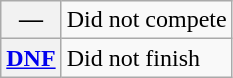<table class="wikitable">
<tr>
<th scope="row">—</th>
<td>Did not compete</td>
</tr>
<tr>
<th scope="row"><a href='#'>DNF</a></th>
<td>Did not finish</td>
</tr>
</table>
